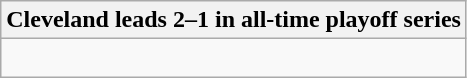<table class="wikitable collapsible collapsed">
<tr>
<th>Cleveland leads 2–1 in all-time playoff series</th>
</tr>
<tr>
<td><br>

</td>
</tr>
</table>
